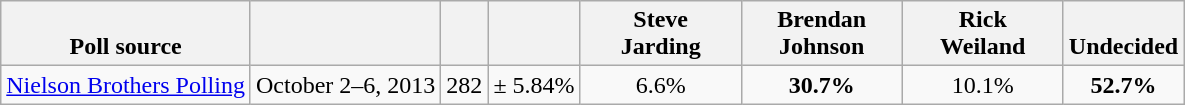<table class="wikitable" style="text-align:center">
<tr valign= bottom>
<th>Poll source</th>
<th></th>
<th></th>
<th></th>
<th style="width:100px;">Steve<br>Jarding</th>
<th style="width:100px;">Brendan<br>Johnson</th>
<th style="width:100px;">Rick<br>Weiland</th>
<th>Undecided</th>
</tr>
<tr>
<td align=left><a href='#'>Nielson Brothers Polling</a></td>
<td>October 2–6, 2013</td>
<td>282</td>
<td>± 5.84%</td>
<td>6.6%</td>
<td><strong>30.7%</strong></td>
<td>10.1%</td>
<td><strong>52.7%</strong></td>
</tr>
</table>
